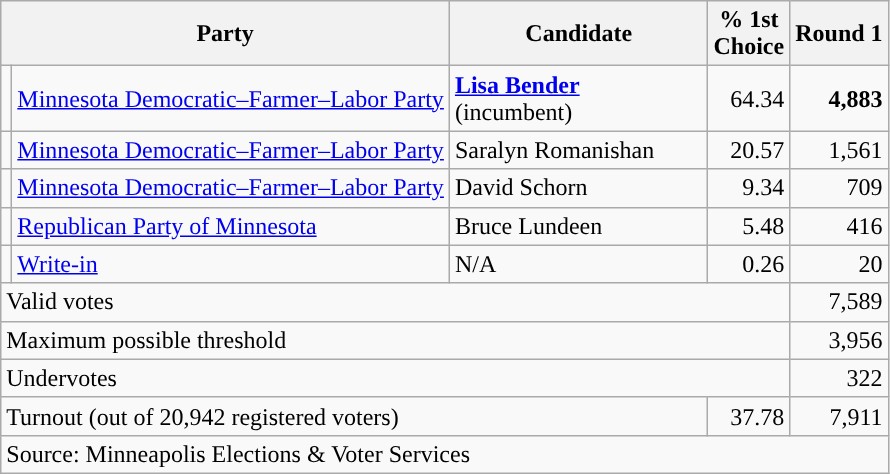<table class="wikitable">
<tr>
<th colspan="2" style="width:290px">Party</th>
<th style="width:165px">Candidate</th>
<th>% 1st<br>Choice</th>
<th>Round 1</th>
</tr>
<tr>
<td style="background-color:"></td>
<td><a href='#'>Minnesota Democratic–Farmer–Labor Party</a></td>
<td><strong><a href='#'>Lisa Bender</a></strong> (incumbent)</td>
<td align="right">64.34</td>
<td align="right"><strong>4,883</strong></td>
</tr>
<tr>
<td style="background-color:"></td>
<td><a href='#'>Minnesota Democratic–Farmer–Labor Party</a></td>
<td>Saralyn Romanishan</td>
<td align="right">20.57</td>
<td align="right">1,561</td>
</tr>
<tr>
<td style="background-color:"></td>
<td><a href='#'>Minnesota Democratic–Farmer–Labor Party</a></td>
<td>David Schorn</td>
<td align="right">9.34</td>
<td align="right">709</td>
</tr>
<tr>
<td style="background-color:"></td>
<td><a href='#'>Republican Party of Minnesota</a></td>
<td>Bruce Lundeen</td>
<td align="right">5.48</td>
<td align="right">416</td>
</tr>
<tr>
<td style="background-color:"></td>
<td><a href='#'>Write-in</a></td>
<td>N/A</td>
<td align="right">0.26</td>
<td align="right">20</td>
</tr>
<tr>
<td colspan="4">Valid votes</td>
<td align="right">7,589</td>
</tr>
<tr>
<td colspan="4">Maximum possible threshold</td>
<td align="right">3,956</td>
</tr>
<tr>
<td colspan="4">Undervotes</td>
<td align="right">322</td>
</tr>
<tr>
<td colspan="3">Turnout (out of 20,942 registered voters)</td>
<td align="right">37.78</td>
<td align="right">7,911</td>
</tr>
<tr>
<td colspan="5">Source: Minneapolis Elections & Voter Services</td>
</tr>
</table>
